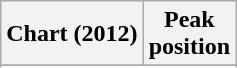<table class="wikitable sortable plainrowheaders">
<tr>
<th>Chart (2012)</th>
<th>Peak<br>position</th>
</tr>
<tr>
</tr>
<tr>
</tr>
<tr>
</tr>
<tr>
</tr>
<tr>
</tr>
<tr>
</tr>
<tr>
</tr>
<tr>
</tr>
<tr>
</tr>
<tr>
</tr>
<tr>
</tr>
<tr>
</tr>
<tr>
</tr>
<tr>
</tr>
<tr>
</tr>
<tr>
</tr>
</table>
